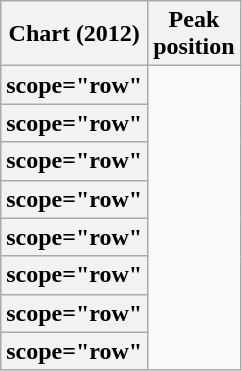<table class="wikitable sortable plainrowheaders">
<tr>
<th>Chart (2012)</th>
<th>Peak<br>position</th>
</tr>
<tr>
<th>scope="row"</th>
</tr>
<tr>
<th>scope="row"</th>
</tr>
<tr>
<th>scope="row"</th>
</tr>
<tr>
<th>scope="row"</th>
</tr>
<tr>
<th>scope="row"</th>
</tr>
<tr>
<th>scope="row"</th>
</tr>
<tr>
<th>scope="row"</th>
</tr>
<tr>
<th>scope="row"</th>
</tr>
</table>
